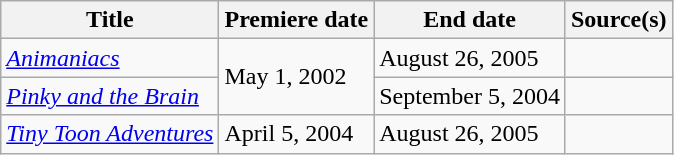<table class="wikitable sortable">
<tr>
<th>Title</th>
<th>Premiere date</th>
<th>End date</th>
<th>Source(s)</th>
</tr>
<tr>
<td><em><a href='#'>Animaniacs</a></em></td>
<td rowspan=2>May 1, 2002</td>
<td>August 26, 2005</td>
<td></td>
</tr>
<tr>
<td><em><a href='#'>Pinky and the Brain</a></em></td>
<td>September 5, 2004</td>
<td></td>
</tr>
<tr>
<td><em><a href='#'>Tiny Toon Adventures</a></em></td>
<td>April 5, 2004</td>
<td>August 26, 2005</td>
<td></td>
</tr>
</table>
